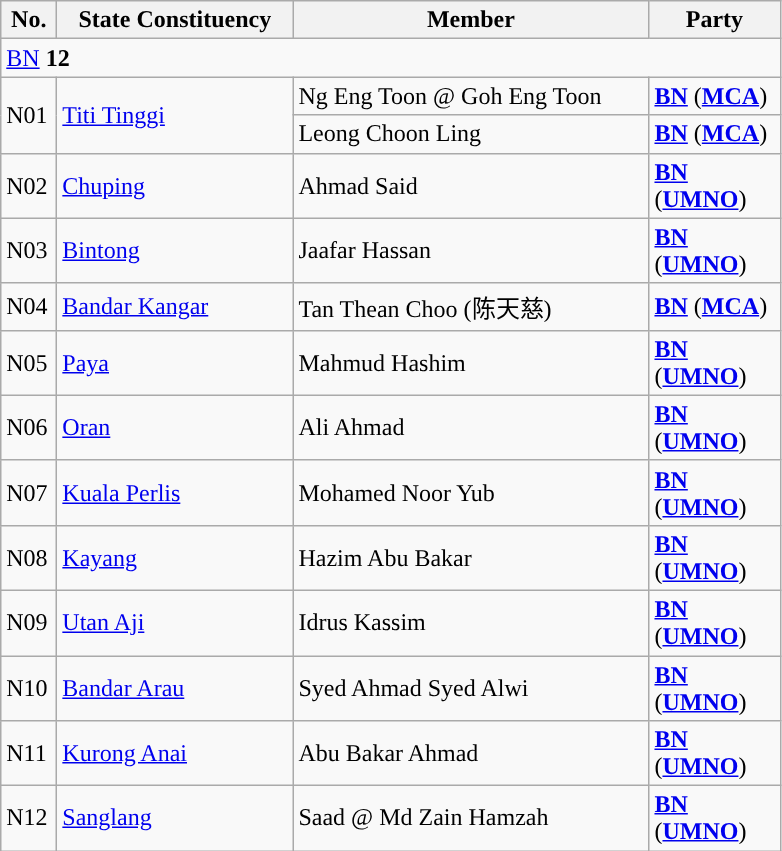<table class="wikitable sortable">
<tr>
<th style="width:30px;">No.</th>
<th style="width:150px;">State Constituency</th>
<th style="width:230px;">Member</th>
<th style="width:80px;">Party</th>
</tr>
<tr>
<td colspan="4"><a href='#'>BN</a> <strong>12</strong></td>
</tr>
<tr>
<td rowspan=2>N01</td>
<td rowspan=2><a href='#'>Titi Tinggi</a></td>
<td>Ng Eng Toon @ Goh Eng Toon </td>
<td><strong><a href='#'>BN</a></strong> (<strong><a href='#'>MCA</a></strong>)</td>
</tr>
<tr>
<td>Leong Choon Ling </td>
<td><strong><a href='#'>BN</a></strong> (<strong><a href='#'>MCA</a></strong>)</td>
</tr>
<tr>
<td>N02</td>
<td><a href='#'>Chuping</a></td>
<td>Ahmad Said</td>
<td><strong><a href='#'>BN</a></strong> (<strong><a href='#'>UMNO</a></strong>)</td>
</tr>
<tr>
<td>N03</td>
<td><a href='#'>Bintong</a></td>
<td>Jaafar Hassan</td>
<td><strong><a href='#'>BN</a></strong> (<strong><a href='#'>UMNO</a></strong>)</td>
</tr>
<tr>
<td>N04</td>
<td><a href='#'>Bandar Kangar</a></td>
<td>Tan Thean Choo (陈天慈)</td>
<td><strong><a href='#'>BN</a></strong> (<strong><a href='#'>MCA</a></strong>)</td>
</tr>
<tr>
<td>N05</td>
<td><a href='#'>Paya</a></td>
<td>Mahmud Hashim</td>
<td><strong><a href='#'>BN</a></strong> (<strong><a href='#'>UMNO</a></strong>)</td>
</tr>
<tr>
<td>N06</td>
<td><a href='#'>Oran</a></td>
<td>Ali Ahmad</td>
<td><strong><a href='#'>BN</a></strong> (<strong><a href='#'>UMNO</a></strong>)</td>
</tr>
<tr>
<td>N07</td>
<td><a href='#'>Kuala Perlis</a></td>
<td>Mohamed Noor Yub</td>
<td><strong><a href='#'>BN</a></strong> (<strong><a href='#'>UMNO</a></strong>)</td>
</tr>
<tr>
<td>N08</td>
<td><a href='#'>Kayang</a></td>
<td>Hazim Abu Bakar</td>
<td><strong><a href='#'>BN</a></strong> (<strong><a href='#'>UMNO</a></strong>)</td>
</tr>
<tr>
<td>N09</td>
<td><a href='#'>Utan Aji</a></td>
<td>Idrus Kassim</td>
<td><strong><a href='#'>BN</a></strong> (<strong><a href='#'>UMNO</a></strong>)</td>
</tr>
<tr>
<td>N10</td>
<td><a href='#'>Bandar Arau</a></td>
<td>Syed Ahmad Syed Alwi</td>
<td><strong><a href='#'>BN</a></strong> (<strong><a href='#'>UMNO</a></strong>)</td>
</tr>
<tr>
<td>N11</td>
<td><a href='#'>Kurong Anai</a></td>
<td>Abu Bakar Ahmad</td>
<td><strong><a href='#'>BN</a></strong> (<strong><a href='#'>UMNO</a></strong>)</td>
</tr>
<tr>
<td>N12</td>
<td><a href='#'>Sanglang</a></td>
<td>Saad @ Md Zain Hamzah</td>
<td><strong><a href='#'>BN</a></strong> (<strong><a href='#'>UMNO</a></strong>)</td>
</tr>
</table>
